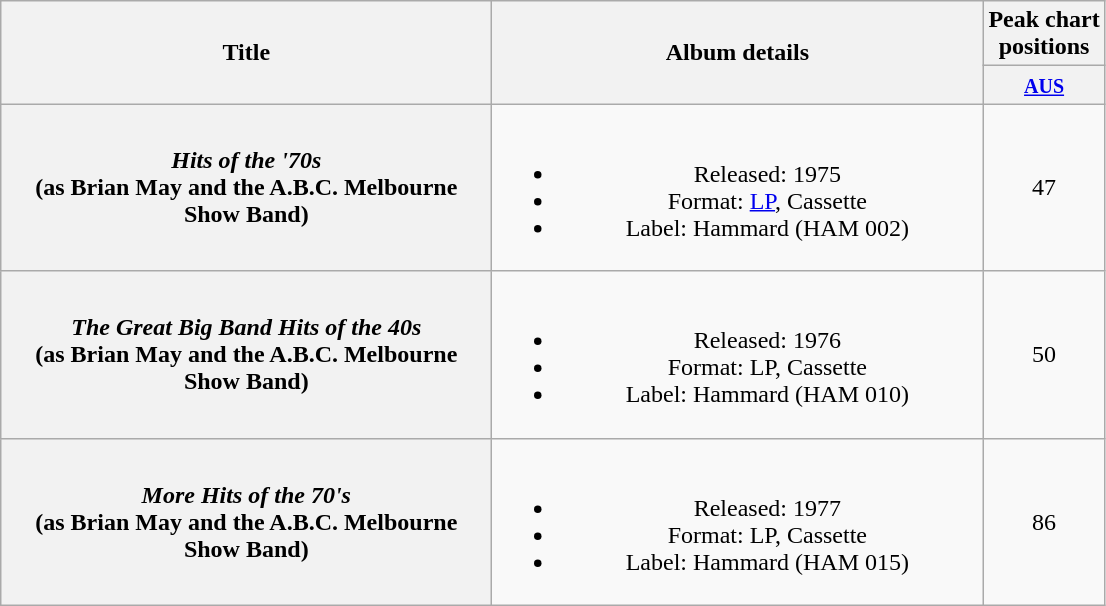<table class="wikitable plainrowheaders" style="text-align:center;" border="1">
<tr>
<th scope="col" rowspan="2" style="width:20em;">Title</th>
<th scope="col" rowspan="2" style="width:20em;">Album details</th>
<th scope="col" colspan="1">Peak chart<br>positions</th>
</tr>
<tr>
<th scope="col" style="text-align:center;"><small><a href='#'>AUS</a></small><br></th>
</tr>
<tr>
<th scope="row"><em>Hits of the '70s</em> <br> (as Brian May and the A.B.C. Melbourne Show Band)</th>
<td><br><ul><li>Released: 1975</li><li>Format: <a href='#'>LP</a>, Cassette</li><li>Label: Hammard (HAM 002)</li></ul></td>
<td align="center">47</td>
</tr>
<tr>
<th scope="row"><em>The Great Big Band Hits of the 40s</em> <br> (as Brian May and the A.B.C. Melbourne Show Band)</th>
<td><br><ul><li>Released: 1976</li><li>Format: LP, Cassette</li><li>Label: Hammard (HAM 010)</li></ul></td>
<td align="center">50</td>
</tr>
<tr>
<th scope="row"><em>More Hits of the 70's</em> <br> (as Brian May and the A.B.C. Melbourne Show Band)</th>
<td><br><ul><li>Released: 1977</li><li>Format: LP, Cassette</li><li>Label: Hammard (HAM 015)</li></ul></td>
<td align="center">86</td>
</tr>
</table>
